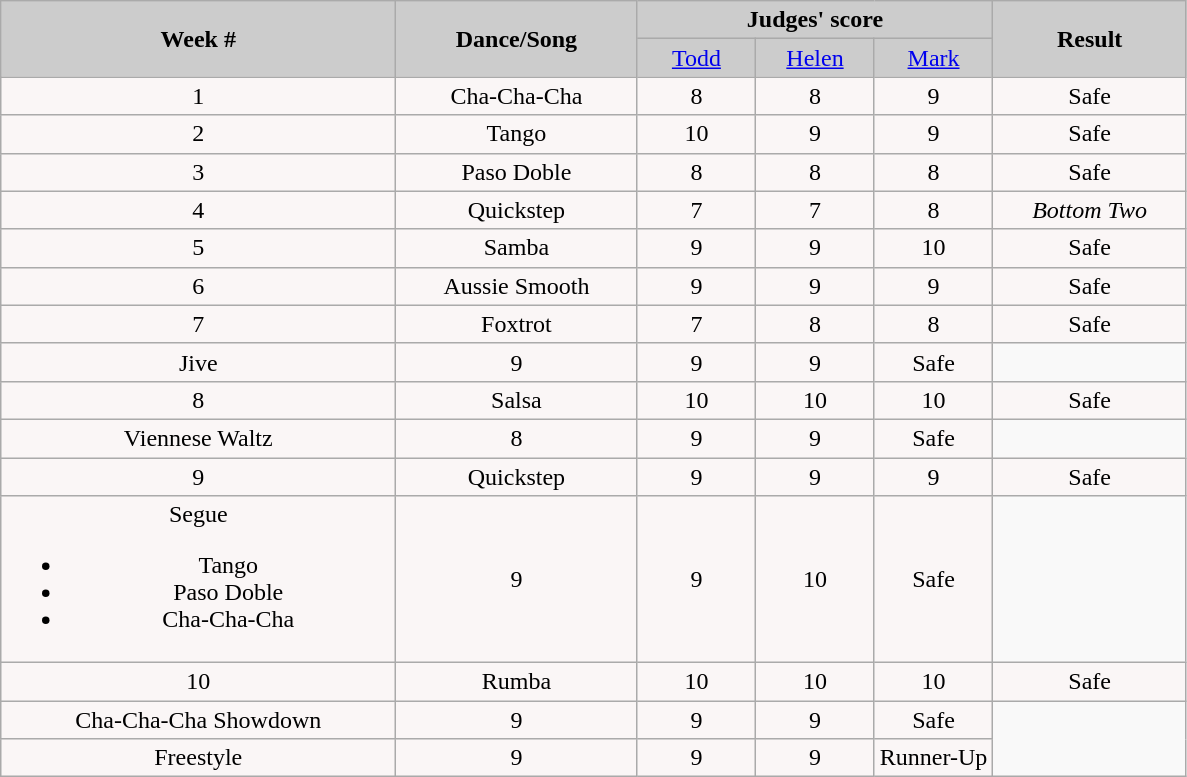<table class="wikitable">
<tr style="text-align:Center; background:#ccc;">
<td rowspan="2" style="background:#ccc; "><strong>Week #</strong></td>
<td rowspan="2" style="background:#ccc; "><strong>Dance/Song</strong></td>
<td colspan="3" style="background:#ccc; "><strong>Judges' score</strong></td>
<td rowspan="2" style="background:#ccc; "><strong>Result</strong></td>
</tr>
<tr style="text-align:center; background:#ccc;">
<td style="background:#ccc; width:10%; "><a href='#'>Todd</a></td>
<td style="background:#ccc; width:10%; "><a href='#'>Helen</a></td>
<td style="background:#ccc; width:10%; "><a href='#'>Mark</a></td>
</tr>
<tr>
<td style="text-align:center; background:#faf6f6;">1</td>
<td style="text-align:center; background:#faf6f6;">Cha-Cha-Cha</td>
<td style="text-align:center; background:#faf6f6;">8</td>
<td style="text-align:center; background:#faf6f6;">8</td>
<td style="text-align:center; background:#faf6f6;">9</td>
<td style="text-align:center; background:#faf6f6;">Safe</td>
</tr>
<tr>
<td style="text-align:center; background:#faf6f6;">2</td>
<td style="text-align:center; background:#faf6f6;">Tango</td>
<td style="text-align:center; background:#faf6f6;">10</td>
<td style="text-align:center; background:#faf6f6;">9</td>
<td style="text-align:center; background:#faf6f6;">9</td>
<td style="text-align:center; background:#faf6f6;">Safe</td>
</tr>
<tr>
<td style="text-align:center; background:#faf6f6;">3</td>
<td style="text-align:center; background:#faf6f6;">Paso Doble</td>
<td style="text-align:center; background:#faf6f6;">8</td>
<td style="text-align:center; background:#faf6f6;">8</td>
<td style="text-align:center; background:#faf6f6;">8</td>
<td style="text-align:center; background:#faf6f6;">Safe</td>
</tr>
<tr>
<td style="text-align:center; background:#faf6f6;">4</td>
<td style="text-align:center; background:#faf6f6;">Quickstep</td>
<td style="text-align:center; background:#faf6f6;">7</td>
<td style="text-align:center; background:#faf6f6;">7</td>
<td style="text-align:center; background:#faf6f6;">8</td>
<td style="text-align:center; background:#faf6f6;"><em>Bottom Two</em></td>
</tr>
<tr>
<td style="text-align:center; background:#faf6f6;">5</td>
<td style="text-align:center; background:#faf6f6;">Samba</td>
<td style="text-align:center; background:#faf6f6;">9</td>
<td style="text-align:center; background:#faf6f6;">9</td>
<td style="text-align:center; background:#faf6f6;">10</td>
<td style="text-align:center; background:#faf6f6;">Safe</td>
</tr>
<tr>
<td style="text-align:center; background:#faf6f6;">6</td>
<td style="text-align:center; background:#faf6f6;">Aussie Smooth</td>
<td style="text-align:center; background:#faf6f6;">9</td>
<td style="text-align:center; background:#faf6f6;">9</td>
<td style="text-align:center; background:#faf6f6;">9</td>
<td style="text-align:center; background:#faf6f6;">Safe</td>
</tr>
<tr>
<td style="text-align:center; background:#faf6f6; rowspan="2" align="center">7</td>
<td style="text-align:center; background:#faf6f6;">Foxtrot</td>
<td style="text-align:center; background:#faf6f6;">7</td>
<td style="text-align:center; background:#faf6f6;">8</td>
<td style="text-align:center; background:#faf6f6;">8</td>
<td style="text-align:center; background:#faf6f6;">Safe</td>
</tr>
<tr>
<td style="text-align:center; background:#faf6f6;">Jive</td>
<td style="text-align:center; background:#faf6f6;">9</td>
<td style="text-align:center; background:#faf6f6;">9</td>
<td style="text-align:center; background:#faf6f6;">9</td>
<td style="text-align:center; background:#faf6f6;">Safe</td>
</tr>
<tr>
<td style="text-align:center; background:#faf6f6; rowspan="2" align="center">8</td>
<td style="text-align:center; background:#faf6f6;">Salsa</td>
<td style="text-align:center; background:#faf6f6;">10</td>
<td style="text-align:center; background:#faf6f6;">10</td>
<td style="text-align:center; background:#faf6f6;">10</td>
<td style="text-align:center; background:#faf6f6;">Safe</td>
</tr>
<tr>
<td style="text-align:center; background:#faf6f6;">Viennese Waltz</td>
<td style="text-align:center; background:#faf6f6;">8</td>
<td style="text-align:center; background:#faf6f6;">9</td>
<td style="text-align:center; background:#faf6f6;">9</td>
<td style="text-align:center; background:#faf6f6;">Safe</td>
</tr>
<tr>
<td style="text-align:center; background:#faf6f6; rowspan="2" align="center">9</td>
<td style="text-align:center; background:#faf6f6;">Quickstep</td>
<td style="text-align:center; background:#faf6f6;">9</td>
<td style="text-align:center; background:#faf6f6;">9</td>
<td style="text-align:center; background:#faf6f6;">9</td>
<td style="text-align:center; background:#faf6f6;">Safe</td>
</tr>
<tr>
<td style="text-align:center; background:#faf6f6;">Segue<br><ul><li>Tango</li><li>Paso Doble</li><li>Cha-Cha-Cha</li></ul></td>
<td style="text-align:center; background:#faf6f6;">9</td>
<td style="text-align:center; background:#faf6f6;">9</td>
<td style="text-align:center; background:#faf6f6;">10</td>
<td style="text-align:center; background:#faf6f6;">Safe</td>
</tr>
<tr>
<td style="text-align:center; background:#faf6f6; rowspan="3" align="center">10</td>
<td style="text-align:center; background:#faf6f6;">Rumba</td>
<td style="text-align:center; background:#faf6f6;">10</td>
<td style="text-align:center; background:#faf6f6;">10</td>
<td style="text-align:center; background:#faf6f6;">10</td>
<td style="text-align:center; background:#faf6f6;">Safe</td>
</tr>
<tr>
<td style="text-align:center; background:#faf6f6;">Cha-Cha-Cha Showdown</td>
<td style="text-align:center; background:#faf6f6;">9</td>
<td style="text-align:center; background:#faf6f6;">9</td>
<td style="text-align:center; background:#faf6f6;">9</td>
<td style="text-align:center; background:#faf6f6;">Safe</td>
</tr>
<tr>
<td style="text-align:center; background:#faf6f6;">Freestyle</td>
<td style="text-align:center; background:#faf6f6;">9</td>
<td style="text-align:center; background:#faf6f6;">9</td>
<td style="text-align:center; background:#faf6f6;">9</td>
<td style="text-align:center; background:#faf6f6;">Runner-Up</td>
</tr>
</table>
